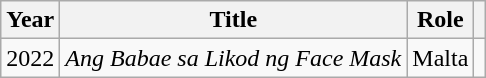<table class="wikitable sortable">
<tr>
<th>Year</th>
<th>Title</th>
<th>Role</th>
<th></th>
</tr>
<tr>
<td>2022</td>
<td><em>Ang Babae sa Likod ng Face Mask</em></td>
<td>Malta</td>
<td></td>
</tr>
</table>
